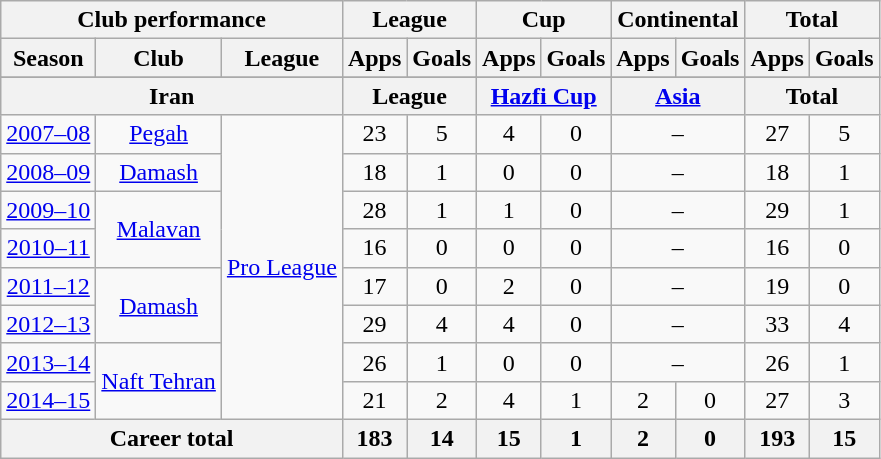<table class="wikitable" style="text-align:center">
<tr>
<th colspan=3>Club performance</th>
<th colspan=2>League</th>
<th colspan=2>Cup</th>
<th colspan=2>Continental</th>
<th colspan=2>Total</th>
</tr>
<tr>
<th>Season</th>
<th>Club</th>
<th>League</th>
<th>Apps</th>
<th>Goals</th>
<th>Apps</th>
<th>Goals</th>
<th>Apps</th>
<th>Goals</th>
<th>Apps</th>
<th>Goals</th>
</tr>
<tr>
</tr>
<tr>
<th colspan=3>Iran</th>
<th colspan=2>League</th>
<th colspan=2><a href='#'>Hazfi Cup</a></th>
<th colspan=2><a href='#'>Asia</a></th>
<th colspan=2>Total</th>
</tr>
<tr>
<td><a href='#'>2007–08</a></td>
<td><a href='#'>Pegah</a></td>
<td rowspan="8"><a href='#'>Pro League</a></td>
<td>23</td>
<td>5</td>
<td>4</td>
<td>0</td>
<td colspan="2">–</td>
<td>27</td>
<td>5</td>
</tr>
<tr>
<td><a href='#'>2008–09</a></td>
<td><a href='#'>Damash</a></td>
<td>18</td>
<td>1</td>
<td>0</td>
<td>0</td>
<td colspan="2">–</td>
<td>18</td>
<td>1</td>
</tr>
<tr>
<td><a href='#'>2009–10</a></td>
<td rowspan="2"><a href='#'>Malavan</a></td>
<td>28</td>
<td>1</td>
<td>1</td>
<td>0</td>
<td colspan="2">–</td>
<td>29</td>
<td>1</td>
</tr>
<tr>
<td><a href='#'>2010–11</a></td>
<td>16</td>
<td>0</td>
<td>0</td>
<td>0</td>
<td colspan="2">–</td>
<td>16</td>
<td>0</td>
</tr>
<tr>
<td><a href='#'>2011–12</a></td>
<td rowspan="2"><a href='#'>Damash</a></td>
<td>17</td>
<td>0</td>
<td>2</td>
<td>0</td>
<td colspan="2">–</td>
<td>19</td>
<td>0</td>
</tr>
<tr>
<td><a href='#'>2012–13</a></td>
<td>29</td>
<td>4</td>
<td>4</td>
<td>0</td>
<td colspan="2">–</td>
<td>33</td>
<td>4</td>
</tr>
<tr>
<td><a href='#'>2013–14</a></td>
<td rowspan="2"><a href='#'>Naft Tehran</a></td>
<td>26</td>
<td>1</td>
<td>0</td>
<td>0</td>
<td colspan="2">–</td>
<td>26</td>
<td>1</td>
</tr>
<tr>
<td><a href='#'>2014–15</a></td>
<td>21</td>
<td>2</td>
<td>4</td>
<td>1</td>
<td>2</td>
<td>0</td>
<td>27</td>
<td>3</td>
</tr>
<tr>
<th colspan=3>Career total</th>
<th>183</th>
<th>14</th>
<th>15</th>
<th>1</th>
<th>2</th>
<th>0</th>
<th>193</th>
<th>15</th>
</tr>
</table>
